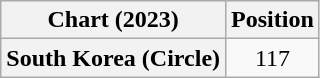<table class="wikitable plainrowheaders" style="text-align:center">
<tr>
<th scope="col">Chart (2023)</th>
<th scope="col">Position</th>
</tr>
<tr>
<th scope="row">South Korea (Circle)</th>
<td>117</td>
</tr>
</table>
